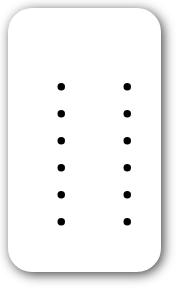<table style="border-radius:1em; box-shadow:0.1em 0.1em 0.5em rgba(0,0,0,0.75); background:white; border:1px solid white; padding:5px;">
<tr style="vertical-align:top;">
<td><br><ul><li></li><li></li><li></li><li></li><li></li><li></li></ul></td>
<td valign="top"><br><ul><li></li><li></li><li></li><li></li><li></li><li></li></ul></td>
</tr>
</table>
